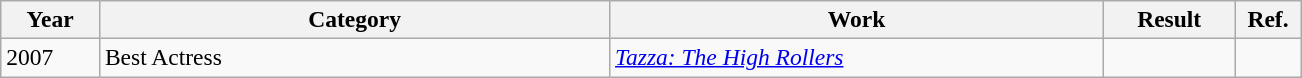<table class="wikitable sortable plainrowheaders" style="font-size:98%">
<tr>
<th scope="col" style="width:6%;">Year</th>
<th scope="col" style="width:31%;">Category</th>
<th scope="col" style="width:30%;">Work</th>
<th scope="col" style="width:8%;">Result</th>
<th scope="col" style="width:4%;">Ref.</th>
</tr>
<tr>
<td>2007</td>
<td>Best Actress</td>
<td><em><a href='#'>Tazza: The High Rollers</a></em></td>
<td></td>
<td></td>
</tr>
</table>
